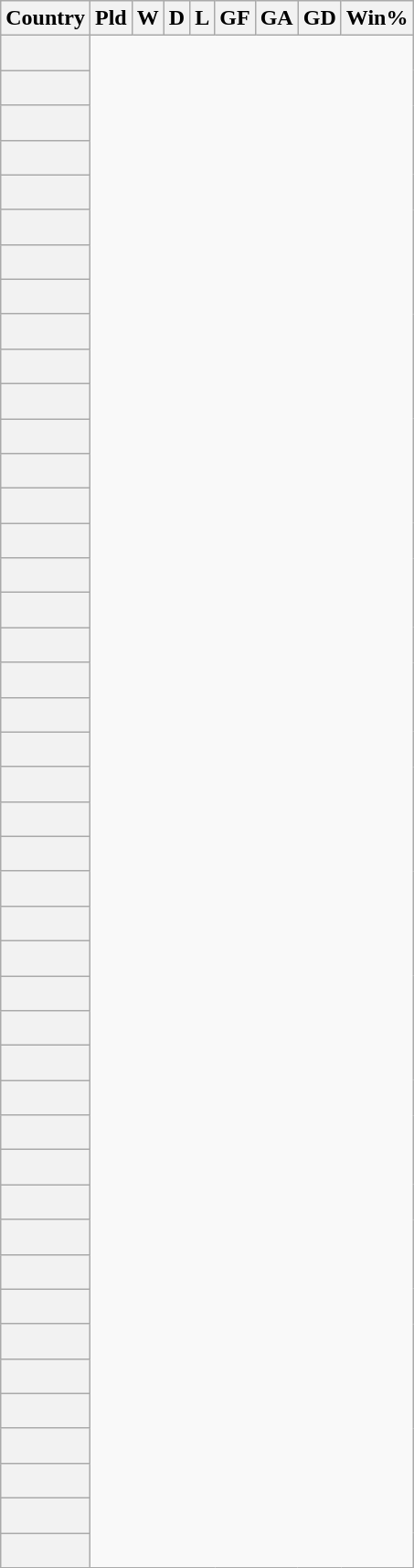<table class="wikitable sortable plainrowheaders" style="text-align:center">
<tr>
<th scope="col">Country</th>
<th scope="col">Pld</th>
<th scope="col">W</th>
<th scope="col">D</th>
<th scope="col">L</th>
<th scope="col">GF</th>
<th scope="col">GA</th>
<th scope="col">GD</th>
<th scope="col">Win%</th>
</tr>
<tr>
<th scope="row" align=left><br></th>
</tr>
<tr>
<th scope="row" align=left><br></th>
</tr>
<tr>
<th scope="row" align=left><br></th>
</tr>
<tr>
<th scope="row" align=left><br></th>
</tr>
<tr>
<th scope="row" align=left><em></em><br></th>
</tr>
<tr>
<th scope="row" align=left><br></th>
</tr>
<tr>
<th scope="row" align=left><br></th>
</tr>
<tr>
<th scope="row" align=left><br></th>
</tr>
<tr>
<th scope="row" align=left><br></th>
</tr>
<tr>
<th scope="row" align=left><br></th>
</tr>
<tr>
<th scope="row" align=left><br></th>
</tr>
<tr>
<th scope="row" align=left><br></th>
</tr>
<tr>
<th scope="row" align=left><br></th>
</tr>
<tr>
<th scope="row" align=left><em></em><br></th>
</tr>
<tr>
<th scope="row" align=left><br></th>
</tr>
<tr>
<th scope="row" align=left><br></th>
</tr>
<tr>
<th scope="row" align=left><br></th>
</tr>
<tr>
<th scope="row" align=left><br></th>
</tr>
<tr>
<th scope="row" align=left><br></th>
</tr>
<tr>
<th scope="row" align=left><br></th>
</tr>
<tr>
<th scope="row" align=left><br></th>
</tr>
<tr>
<th scope="row" align=left><br></th>
</tr>
<tr>
<th scope="row" align=left><br></th>
</tr>
<tr>
<th scope="row" align=left><br></th>
</tr>
<tr>
<th scope="row" align=left><br></th>
</tr>
<tr>
<th scope="row" align=left><br></th>
</tr>
<tr>
<th scope="row" align=left><br></th>
</tr>
<tr>
<th scope="row" align=left><br></th>
</tr>
<tr>
<th scope="row" align=left><br></th>
</tr>
<tr>
<th scope="row" align=left><br></th>
</tr>
<tr>
<th scope="row" align=left><br></th>
</tr>
<tr>
<th scope="row" align=left><br></th>
</tr>
<tr>
<th scope="row" align=left><br></th>
</tr>
<tr>
<th scope="row" align=left><em></em><br></th>
</tr>
<tr>
<th scope="row" align=left><br></th>
</tr>
<tr>
<th scope="row" align=left><br></th>
</tr>
<tr>
<th scope="row" align=left><br></th>
</tr>
<tr>
<th scope="row" align=left><br></th>
</tr>
<tr>
<th scope="row" align=left><br></th>
</tr>
<tr>
<th scope="row" align=left><br></th>
</tr>
<tr>
<th scope="row" align=left><br></th>
</tr>
<tr>
<th scope="row" align=left><br></th>
</tr>
<tr>
<th scope="row" align=left><br></th>
</tr>
<tr>
<th scope="row" align=left><em></em><br></th>
</tr>
</table>
